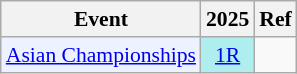<table class="wikitable" style="font-size: 90%; text-align:center">
<tr>
<th>Event</th>
<th>2025</th>
<th>Ref</th>
</tr>
<tr>
<td bgcolor="#ECF2FF"; align="left"><a href='#'>Asian Championships</a></td>
<td bgcolor="#afeeee"><a href='#'>1R</a></td>
<td></td>
</tr>
</table>
